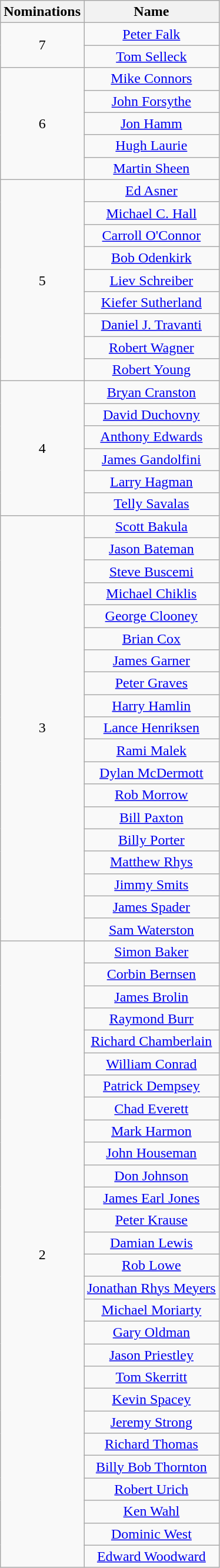<table class="wikitable sortable" style="text-align: center;">
<tr>
<th scope="col" width="55">Nominations</th>
<th scope="col" align="center">Name</th>
</tr>
<tr>
<td rowspan=2>7</td>
<td><a href='#'>Peter Falk</a></td>
</tr>
<tr>
<td><a href='#'>Tom Selleck</a></td>
</tr>
<tr>
<td rowspan=5>6</td>
<td><a href='#'>Mike Connors</a></td>
</tr>
<tr>
<td><a href='#'>John Forsythe</a></td>
</tr>
<tr>
<td><a href='#'>Jon Hamm</a></td>
</tr>
<tr>
<td><a href='#'>Hugh Laurie</a></td>
</tr>
<tr>
<td><a href='#'>Martin Sheen</a></td>
</tr>
<tr>
<td rowspan=9>5</td>
<td><a href='#'>Ed Asner</a></td>
</tr>
<tr>
<td><a href='#'>Michael C. Hall</a></td>
</tr>
<tr>
<td><a href='#'>Carroll O'Connor</a></td>
</tr>
<tr>
<td><a href='#'>Bob Odenkirk</a></td>
</tr>
<tr>
<td><a href='#'>Liev Schreiber</a></td>
</tr>
<tr>
<td><a href='#'>Kiefer Sutherland</a></td>
</tr>
<tr>
<td><a href='#'>Daniel J. Travanti</a></td>
</tr>
<tr>
<td><a href='#'>Robert Wagner</a></td>
</tr>
<tr>
<td><a href='#'>Robert Young</a></td>
</tr>
<tr>
<td rowspan=6>4</td>
<td><a href='#'>Bryan Cranston</a></td>
</tr>
<tr>
<td><a href='#'>David Duchovny</a></td>
</tr>
<tr>
<td><a href='#'>Anthony Edwards</a></td>
</tr>
<tr>
<td><a href='#'>James Gandolfini</a></td>
</tr>
<tr>
<td><a href='#'>Larry Hagman</a></td>
</tr>
<tr>
<td><a href='#'>Telly Savalas</a></td>
</tr>
<tr>
<td rowspan=19>3</td>
<td><a href='#'>Scott Bakula</a></td>
</tr>
<tr>
<td><a href='#'>Jason Bateman</a></td>
</tr>
<tr>
<td><a href='#'>Steve Buscemi</a></td>
</tr>
<tr>
<td><a href='#'>Michael Chiklis</a></td>
</tr>
<tr>
<td><a href='#'>George Clooney</a></td>
</tr>
<tr>
<td><a href='#'>Brian Cox</a></td>
</tr>
<tr>
<td><a href='#'>James Garner</a></td>
</tr>
<tr>
<td><a href='#'>Peter Graves</a></td>
</tr>
<tr>
<td><a href='#'>Harry Hamlin</a></td>
</tr>
<tr>
<td><a href='#'>Lance Henriksen</a></td>
</tr>
<tr>
<td><a href='#'>Rami Malek</a></td>
</tr>
<tr>
<td><a href='#'>Dylan McDermott</a></td>
</tr>
<tr>
<td><a href='#'>Rob Morrow</a></td>
</tr>
<tr>
<td><a href='#'>Bill Paxton</a></td>
</tr>
<tr>
<td><a href='#'>Billy Porter</a></td>
</tr>
<tr>
<td><a href='#'>Matthew Rhys</a></td>
</tr>
<tr>
<td><a href='#'>Jimmy Smits</a></td>
</tr>
<tr>
<td><a href='#'>James Spader</a></td>
</tr>
<tr>
<td><a href='#'>Sam Waterston</a></td>
</tr>
<tr>
<td rowspan=29>2</td>
<td><a href='#'>Simon Baker</a></td>
</tr>
<tr>
<td><a href='#'>Corbin Bernsen</a></td>
</tr>
<tr>
<td><a href='#'>James Brolin</a></td>
</tr>
<tr>
<td><a href='#'>Raymond Burr</a></td>
</tr>
<tr>
<td><a href='#'>Richard Chamberlain</a></td>
</tr>
<tr>
<td><a href='#'>William Conrad</a></td>
</tr>
<tr>
<td><a href='#'>Patrick Dempsey</a></td>
</tr>
<tr>
<td><a href='#'>Chad Everett</a></td>
</tr>
<tr>
<td><a href='#'>Mark Harmon</a></td>
</tr>
<tr>
<td><a href='#'>John Houseman</a></td>
</tr>
<tr>
<td><a href='#'>Don Johnson</a></td>
</tr>
<tr>
<td><a href='#'>James Earl Jones</a></td>
</tr>
<tr>
<td><a href='#'>Peter Krause</a></td>
</tr>
<tr>
<td><a href='#'>Damian Lewis</a></td>
</tr>
<tr>
<td><a href='#'>Rob Lowe</a></td>
</tr>
<tr>
<td><a href='#'>Jonathan Rhys Meyers</a></td>
</tr>
<tr>
<td><a href='#'>Michael Moriarty</a></td>
</tr>
<tr>
<td><a href='#'>Gary Oldman</a></td>
</tr>
<tr>
<td><a href='#'>Jason Priestley</a></td>
</tr>
<tr>
<td><a href='#'>Tom Skerritt</a></td>
</tr>
<tr>
<td><a href='#'>Kevin Spacey</a></td>
</tr>
<tr>
<td><a href='#'>Jeremy Strong</a></td>
</tr>
<tr>
<td><a href='#'>Richard Thomas</a></td>
</tr>
<tr>
<td><a href='#'>Billy Bob Thornton</a></td>
</tr>
<tr>
<td><a href='#'>Robert Urich</a></td>
</tr>
<tr>
<td><a href='#'>Ken Wahl</a></td>
</tr>
<tr>
<td><a href='#'>Dominic West</a></td>
</tr>
<tr>
<td><a href='#'>Edward Woodward</a></td>
</tr>
</table>
